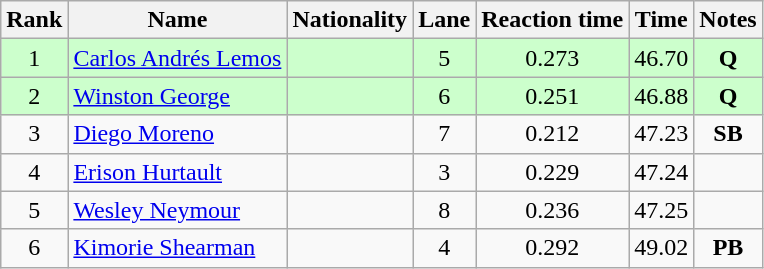<table class="wikitable sortable" style="text-align:center">
<tr>
<th>Rank</th>
<th>Name</th>
<th>Nationality</th>
<th>Lane</th>
<th>Reaction time</th>
<th>Time</th>
<th>Notes</th>
</tr>
<tr bgcolor=ccffcc>
<td>1</td>
<td align=left><a href='#'>Carlos Andrés Lemos</a></td>
<td align=left></td>
<td>5</td>
<td>0.273</td>
<td>46.70</td>
<td><strong>Q</strong></td>
</tr>
<tr bgcolor=ccffcc>
<td>2</td>
<td align=left><a href='#'>Winston George</a></td>
<td align=left></td>
<td>6</td>
<td>0.251</td>
<td>46.88</td>
<td><strong>Q</strong></td>
</tr>
<tr>
<td>3</td>
<td align=left><a href='#'>Diego Moreno</a></td>
<td align=left></td>
<td>7</td>
<td>0.212</td>
<td>47.23</td>
<td><strong>SB</strong></td>
</tr>
<tr>
<td>4</td>
<td align=left><a href='#'>Erison Hurtault</a></td>
<td align=left></td>
<td>3</td>
<td>0.229</td>
<td>47.24</td>
<td></td>
</tr>
<tr>
<td>5</td>
<td align=left><a href='#'>Wesley Neymour</a></td>
<td align=left></td>
<td>8</td>
<td>0.236</td>
<td>47.25</td>
<td></td>
</tr>
<tr>
<td>6</td>
<td align=left><a href='#'>Kimorie Shearman</a></td>
<td align=left></td>
<td>4</td>
<td>0.292</td>
<td>49.02</td>
<td><strong>PB</strong></td>
</tr>
</table>
